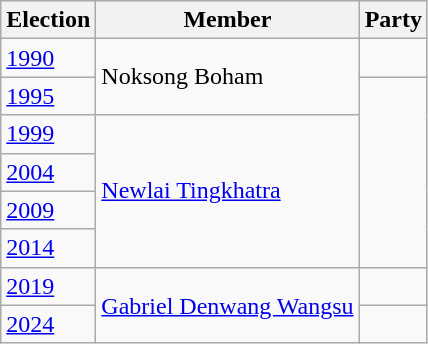<table class="wikitable sortable">
<tr>
<th>Election</th>
<th>Member</th>
<th colspan=2>Party</th>
</tr>
<tr>
<td><a href='#'>1990</a></td>
<td rowspan=2>Noksong Boham</td>
<td></td>
</tr>
<tr>
<td><a href='#'>1995</a></td>
</tr>
<tr>
<td><a href='#'>1999</a></td>
<td rowspan=4><a href='#'>Newlai Tingkhatra</a></td>
</tr>
<tr>
<td><a href='#'>2004</a></td>
</tr>
<tr>
<td><a href='#'>2009</a></td>
</tr>
<tr>
<td><a href='#'>2014</a></td>
</tr>
<tr>
<td><a href='#'>2019</a></td>
<td rowspan=2><a href='#'>Gabriel Denwang Wangsu</a></td>
<td></td>
</tr>
<tr>
<td><a href='#'>2024</a></td>
</tr>
</table>
